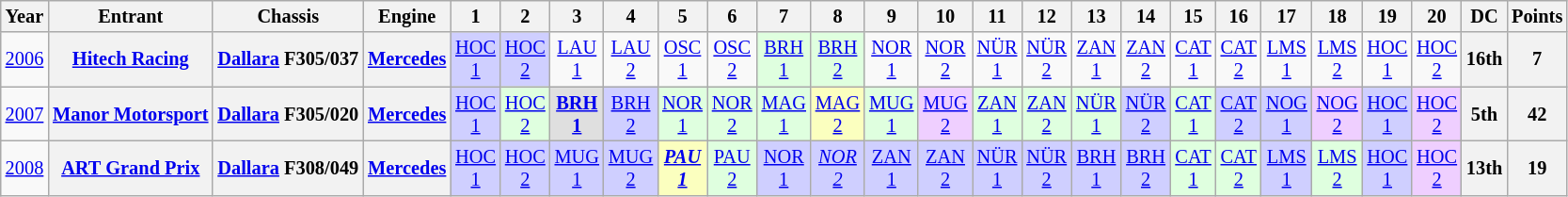<table class="wikitable" style="text-align:center; font-size:85%">
<tr>
<th>Year</th>
<th>Entrant</th>
<th>Chassis</th>
<th>Engine</th>
<th>1</th>
<th>2</th>
<th>3</th>
<th>4</th>
<th>5</th>
<th>6</th>
<th>7</th>
<th>8</th>
<th>9</th>
<th>10</th>
<th>11</th>
<th>12</th>
<th>13</th>
<th>14</th>
<th>15</th>
<th>16</th>
<th>17</th>
<th>18</th>
<th>19</th>
<th>20</th>
<th>DC</th>
<th>Points</th>
</tr>
<tr>
<td><a href='#'>2006</a></td>
<th nowrap><a href='#'>Hitech Racing</a></th>
<th nowrap><a href='#'>Dallara</a> F305/037</th>
<th nowrap><a href='#'>Mercedes</a></th>
<td style="background:#CFCFFF;"><a href='#'>HOC<br>1</a><br></td>
<td style="background:#CFCFFF;"><a href='#'>HOC<br>2</a><br></td>
<td><a href='#'>LAU<br>1</a></td>
<td><a href='#'>LAU<br>2</a></td>
<td><a href='#'>OSC<br>1</a></td>
<td><a href='#'>OSC<br>2</a></td>
<td style="background:#DFFFDF;"><a href='#'>BRH<br>1</a><br></td>
<td style="background:#DFFFDF;"><a href='#'>BRH<br>2</a><br></td>
<td><a href='#'>NOR<br>1</a></td>
<td><a href='#'>NOR<br>2</a></td>
<td><a href='#'>NÜR<br>1</a></td>
<td><a href='#'>NÜR<br>2</a></td>
<td><a href='#'>ZAN<br>1</a></td>
<td><a href='#'>ZAN<br>2</a></td>
<td><a href='#'>CAT<br>1</a></td>
<td><a href='#'>CAT<br>2</a></td>
<td><a href='#'>LMS<br>1</a></td>
<td><a href='#'>LMS<br>2</a></td>
<td><a href='#'>HOC<br>1</a></td>
<td><a href='#'>HOC<br>2</a></td>
<th>16th</th>
<th>7</th>
</tr>
<tr>
<td><a href='#'>2007</a></td>
<th nowrap><a href='#'>Manor Motorsport</a></th>
<th nowrap><a href='#'>Dallara</a> F305/020</th>
<th nowrap><a href='#'>Mercedes</a></th>
<td style="background:#CFCFFF;"><a href='#'>HOC<br>1</a><br></td>
<td style="background:#DFFFDF;"><a href='#'>HOC<br>2</a><br></td>
<td style="background:#DFDFDF;"><strong><a href='#'>BRH<br>1</a></strong><br></td>
<td style="background:#CFCFFF;"><a href='#'>BRH<br>2</a><br></td>
<td style="background:#DFFFDF;"><a href='#'>NOR<br>1</a><br></td>
<td style="background:#DFFFDF;"><a href='#'>NOR<br>2</a><br></td>
<td style="background:#DFFFDF;"><a href='#'>MAG<br>1</a><br></td>
<td style="background:#FBFFBF;"><a href='#'>MAG<br>2</a><br></td>
<td style="background:#DFFFDF;"><a href='#'>MUG<br>1</a><br></td>
<td style="background:#EFCFFF;"><a href='#'>MUG<br>2</a><br></td>
<td style="background:#DFFFDF;"><a href='#'>ZAN<br>1</a><br></td>
<td style="background:#DFFFDF;"><a href='#'>ZAN<br>2</a><br></td>
<td style="background:#DFFFDF;"><a href='#'>NÜR<br>1</a><br></td>
<td style="background:#CFCFFF;"><a href='#'>NÜR<br>2</a><br></td>
<td style="background:#DFFFDF;"><a href='#'>CAT<br>1</a><br></td>
<td style="background:#CFCFFF;"><a href='#'>CAT<br>2</a><br></td>
<td style="background:#CFCFFF;"><a href='#'>NOG<br>1</a><br></td>
<td style="background:#EFCFFF;"><a href='#'>NOG<br>2</a><br></td>
<td style="background:#CFCFFF;"><a href='#'>HOC<br>1</a><br></td>
<td style="background:#EFCFFF;"><a href='#'>HOC<br>2</a><br></td>
<th>5th</th>
<th>42</th>
</tr>
<tr>
<td><a href='#'>2008</a></td>
<th nowrap><a href='#'>ART Grand Prix</a></th>
<th nowrap><a href='#'>Dallara</a> F308/049</th>
<th nowrap><a href='#'>Mercedes</a></th>
<td style="background:#CFCFFF;"><a href='#'>HOC<br>1</a><br></td>
<td style="background:#CFCFFF;"><a href='#'>HOC<br>2</a><br></td>
<td style="background:#CFCFFF;"><a href='#'>MUG<br>1</a><br></td>
<td style="background:#CFCFFF;"><a href='#'>MUG<br>2</a><br></td>
<td style="background:#FBFFBF;"><strong><em><a href='#'>PAU<br>1</a></em></strong><br></td>
<td style="background:#DFFFDF;"><a href='#'>PAU<br>2</a><br></td>
<td style="background:#CFCFFF;"><a href='#'>NOR<br>1</a><br></td>
<td style="background:#CFCFFF;"><em><a href='#'>NOR<br>2</a></em><br></td>
<td style="background:#CFCFFF;"><a href='#'>ZAN<br>1</a><br></td>
<td style="background:#CFCFFF;"><a href='#'>ZAN<br>2</a><br></td>
<td style="background:#CFCFFF;"><a href='#'>NÜR<br>1</a><br></td>
<td style="background:#CFCFFF;"><a href='#'>NÜR<br>2</a><br></td>
<td style="background:#CFCFFF;"><a href='#'>BRH<br>1</a><br></td>
<td style="background:#CFCFFF;"><a href='#'>BRH<br>2</a><br></td>
<td style="background:#DFFFDF;"><a href='#'>CAT<br>1</a><br></td>
<td style="background:#DFFFDF;"><a href='#'>CAT<br>2</a><br></td>
<td style="background:#CFCFFF;"><a href='#'>LMS<br>1</a><br></td>
<td style="background:#DFFFDF;"><a href='#'>LMS<br>2</a><br></td>
<td style="background:#CFCFFF;"><a href='#'>HOC<br>1</a><br></td>
<td style="background:#EFCFFF;"><a href='#'>HOC<br>2</a><br></td>
<th>13th</th>
<th>19</th>
</tr>
</table>
